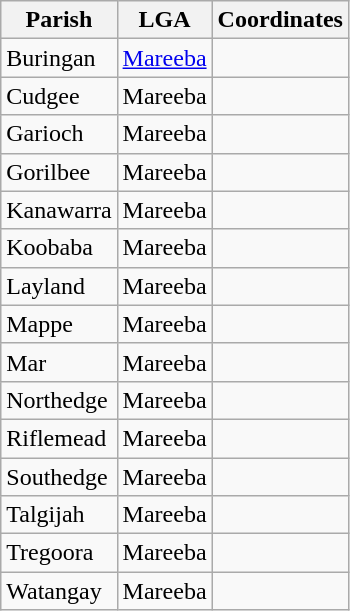<table class="wikitable">
<tr>
<th>Parish</th>
<th>LGA</th>
<th>Coordinates</th>
</tr>
<tr>
<td>Buringan</td>
<td><a href='#'>Mareeba</a></td>
<td></td>
</tr>
<tr>
<td>Cudgee</td>
<td>Mareeba</td>
<td></td>
</tr>
<tr>
<td>Garioch</td>
<td>Mareeba</td>
<td></td>
</tr>
<tr>
<td>Gorilbee</td>
<td>Mareeba</td>
<td></td>
</tr>
<tr>
<td>Kanawarra</td>
<td>Mareeba</td>
<td></td>
</tr>
<tr>
<td>Koobaba</td>
<td>Mareeba</td>
<td></td>
</tr>
<tr>
<td>Layland</td>
<td>Mareeba</td>
<td></td>
</tr>
<tr>
<td>Mappe</td>
<td>Mareeba</td>
<td></td>
</tr>
<tr>
<td>Mar</td>
<td>Mareeba</td>
<td></td>
</tr>
<tr>
<td>Northedge</td>
<td>Mareeba</td>
<td></td>
</tr>
<tr>
<td>Riflemead</td>
<td>Mareeba</td>
<td></td>
</tr>
<tr>
<td>Southedge</td>
<td>Mareeba</td>
<td></td>
</tr>
<tr>
<td>Talgijah</td>
<td>Mareeba</td>
<td></td>
</tr>
<tr>
<td>Tregoora</td>
<td>Mareeba</td>
<td></td>
</tr>
<tr>
<td>Watangay</td>
<td>Mareeba</td>
<td></td>
</tr>
</table>
